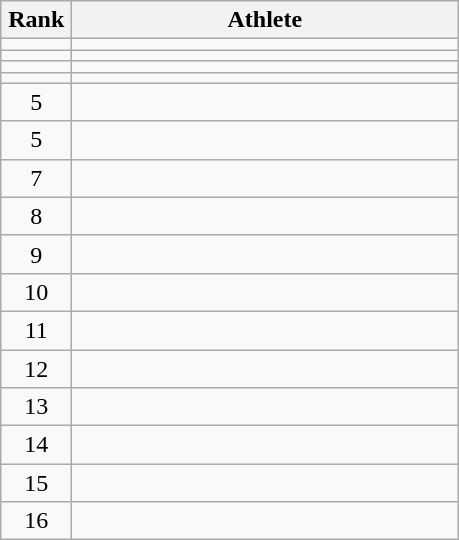<table class="wikitable" style="text-align: center;">
<tr>
<th width=40>Rank</th>
<th width=250>Athlete</th>
</tr>
<tr>
<td></td>
<td align="left"></td>
</tr>
<tr>
<td></td>
<td align="left"></td>
</tr>
<tr>
<td></td>
<td align="left"></td>
</tr>
<tr>
<td></td>
<td align="left"></td>
</tr>
<tr>
<td>5</td>
<td align="left"></td>
</tr>
<tr>
<td>5</td>
<td align="left"></td>
</tr>
<tr>
<td>7</td>
<td align="left"></td>
</tr>
<tr>
<td>8</td>
<td align="left"></td>
</tr>
<tr>
<td>9</td>
<td align="left"></td>
</tr>
<tr>
<td>10</td>
<td align="left"></td>
</tr>
<tr>
<td>11</td>
<td align="left"></td>
</tr>
<tr>
<td>12</td>
<td align="left"></td>
</tr>
<tr>
<td>13</td>
<td align="left"></td>
</tr>
<tr>
<td>14</td>
<td align="left"></td>
</tr>
<tr>
<td>15</td>
<td align="left"></td>
</tr>
<tr>
<td>16</td>
<td align="left"></td>
</tr>
</table>
